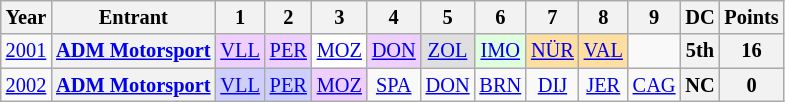<table class="wikitable" style="text-align:center; font-size:85%">
<tr>
<th>Year</th>
<th>Entrant</th>
<th>1</th>
<th>2</th>
<th>3</th>
<th>4</th>
<th>5</th>
<th>6</th>
<th>7</th>
<th>8</th>
<th>9</th>
<th>DC</th>
<th>Points</th>
</tr>
<tr>
<td><a href='#'>2001</a></td>
<th nowrap><a href='#'>ADM Motorsport</a></th>
<td style="background:#EFCFFF;"><a href='#'>VLL</a><br></td>
<td style="background:#EFCFFF;"><a href='#'>PER</a><br></td>
<td style="background:#FFFFFF;"><a href='#'>MOZ</a><br></td>
<td style="background:#EFCFFF;"><a href='#'>DON</a><br></td>
<td style="background:#DFDFDF;"><a href='#'>ZOL</a><br></td>
<td style="background:#DFFFDF;"><a href='#'>IMO</a><br></td>
<td style="background:#FFDF9F;"><a href='#'>NÜR</a><br></td>
<td style="background:#FFDF9F;"><a href='#'>VAL</a><br></td>
<td></td>
<th>5th</th>
<th>16</th>
</tr>
<tr>
<td><a href='#'>2002</a></td>
<th nowrap><a href='#'>ADM Motorsport</a></th>
<td style="background:#CFCFFF;"><a href='#'>VLL</a><br></td>
<td style="background:#CFCFFF;"><a href='#'>PER</a><br></td>
<td style="background:#EFCFFF;"><a href='#'>MOZ</a><br></td>
<td><a href='#'>SPA</a></td>
<td><a href='#'>DON</a></td>
<td><a href='#'>BRN</a></td>
<td><a href='#'>DIJ</a></td>
<td><a href='#'>JER</a></td>
<td><a href='#'>CAG</a></td>
<th>NC</th>
<th>0</th>
</tr>
</table>
